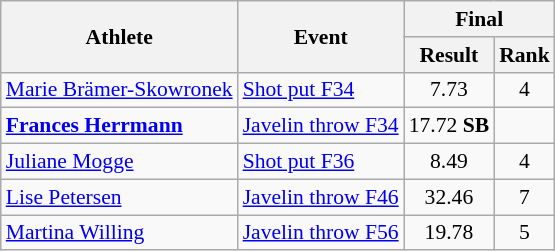<table class=wikitable style="font-size:90%">
<tr>
<th rowspan="2">Athlete</th>
<th rowspan="2">Event</th>
<th colspan="2">Final</th>
</tr>
<tr>
<th>Result</th>
<th>Rank</th>
</tr>
<tr align=center>
<td align=left><a href='#'>Marie Brämer-Skowronek</a></td>
<td align=left><a href='#'>Shot put F34</a></td>
<td>7.73</td>
<td>4</td>
</tr>
<tr align=center>
<td align=left><strong><a href='#'>Frances Herrmann</a></strong></td>
<td align=left><a href='#'>Javelin throw F34</a></td>
<td>17.72 <strong>SB</strong></td>
<td></td>
</tr>
<tr align=center>
<td align=left><a href='#'>Juliane Mogge</a></td>
<td align=left><a href='#'>Shot put F36</a></td>
<td>8.49 </td>
<td>4</td>
</tr>
<tr align=center>
<td align=left><a href='#'>Lise Petersen</a></td>
<td align=left><a href='#'>Javelin throw F46</a></td>
<td>32.46</td>
<td>7</td>
</tr>
<tr align=center>
<td align=left><a href='#'>Martina Willing</a></td>
<td align=left><a href='#'>Javelin throw F56</a></td>
<td>19.78</td>
<td>5</td>
</tr>
</table>
